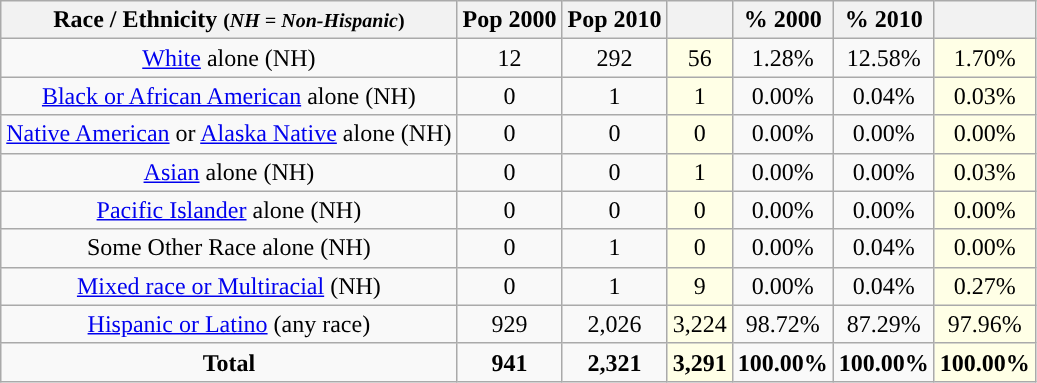<table class="wikitable" style="text-align:center;">
<tr>
<th>Race / Ethnicity <small>(<em>NH = Non-Hispanic</em>)</small></th>
<th>Pop 2000</th>
<th>Pop 2010</th>
<th></th>
<th>% 2000</th>
<th>% 2010</th>
<th></th>
</tr>
<tr>
<td><a href='#'>White</a> alone (NH)</td>
<td>12</td>
<td>292</td>
<td style='background: #ffffe6;'>56</td>
<td>1.28%</td>
<td>12.58%</td>
<td style='background: #ffffe6;'>1.70%</td>
</tr>
<tr>
<td><a href='#'>Black or African American</a> alone (NH)</td>
<td>0</td>
<td>1</td>
<td style='background: #ffffe6;'>1</td>
<td>0.00%</td>
<td>0.04%</td>
<td style='background: #ffffe6;'>0.03%</td>
</tr>
<tr>
<td><a href='#'>Native American</a> or <a href='#'>Alaska Native</a> alone (NH)</td>
<td>0</td>
<td>0</td>
<td style='background: #ffffe6;'>0</td>
<td>0.00%</td>
<td>0.00%</td>
<td style='background: #ffffe6;'>0.00%</td>
</tr>
<tr>
<td><a href='#'>Asian</a> alone (NH)</td>
<td>0</td>
<td>0</td>
<td style='background: #ffffe6;'>1</td>
<td>0.00%</td>
<td>0.00%</td>
<td style='background: #ffffe6;'>0.03%</td>
</tr>
<tr>
<td><a href='#'>Pacific Islander</a> alone (NH)</td>
<td>0</td>
<td>0</td>
<td style='background: #ffffe6;'>0</td>
<td>0.00%</td>
<td>0.00%</td>
<td style='background: #ffffe6;'>0.00%</td>
</tr>
<tr>
<td>Some Other Race alone (NH)</td>
<td>0</td>
<td>1</td>
<td style='background: #ffffe6;'>0</td>
<td>0.00%</td>
<td>0.04%</td>
<td style='background: #ffffe6;'>0.00%</td>
</tr>
<tr>
<td><a href='#'>Mixed race or Multiracial</a> (NH)</td>
<td>0</td>
<td>1</td>
<td style='background: #ffffe6;'>9</td>
<td>0.00%</td>
<td>0.04%</td>
<td style='background: #ffffe6;'>0.27%</td>
</tr>
<tr>
<td><a href='#'>Hispanic or Latino</a> (any race)</td>
<td>929</td>
<td>2,026</td>
<td style='background: #ffffe6;'>3,224</td>
<td>98.72%</td>
<td>87.29%</td>
<td style='background: #ffffe6;'>97.96%</td>
</tr>
<tr>
<td><strong>Total</strong></td>
<td><strong>941</strong></td>
<td><strong>2,321</strong></td>
<td style='background: #ffffe6;'><strong>3,291</strong></td>
<td><strong>100.00%</strong></td>
<td><strong>100.00%</strong></td>
<td style='background: #ffffe6;'><strong>100.00%</strong></td>
</tr>
</table>
